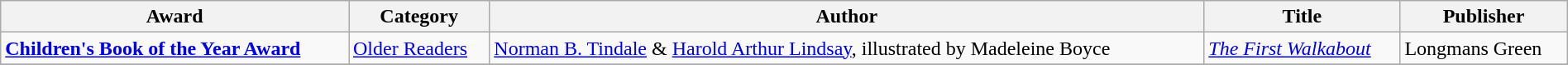<table class="wikitable" width=100%>
<tr>
<th>Award</th>
<th>Category</th>
<th>Author</th>
<th>Title</th>
<th>Publisher</th>
</tr>
<tr>
<td><strong><a href='#'>Children's Book of the Year Award</a></strong></td>
<td><a href='#'>Older Readers</a></td>
<td><a href='#'>Norman B. Tindale</a> & <a href='#'>Harold Arthur Lindsay</a>, illustrated by Madeleine Boyce</td>
<td><em><a href='#'>The First Walkabout</a></em></td>
<td>Longmans Green</td>
</tr>
<tr>
</tr>
</table>
